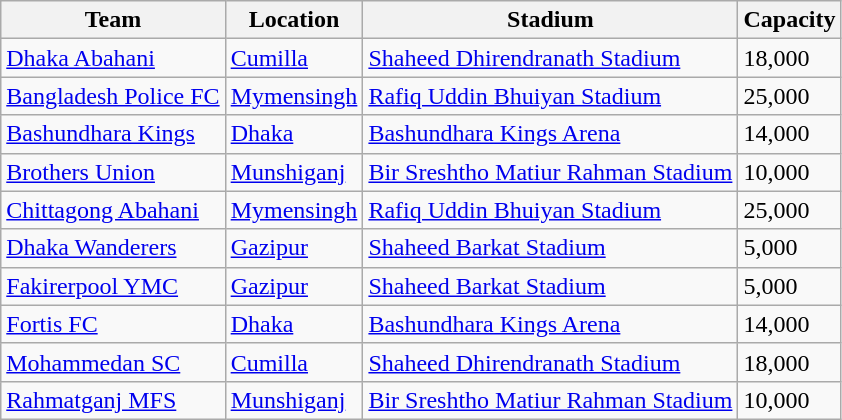<table class="wikitable sortable">
<tr>
<th>Team</th>
<th>Location</th>
<th>Stadium</th>
<th>Capacity</th>
</tr>
<tr>
<td><a href='#'>Dhaka Abahani</a></td>
<td><a href='#'>Cumilla</a></td>
<td><a href='#'>Shaheed Dhirendranath Stadium</a></td>
<td>18,000</td>
</tr>
<tr>
<td><a href='#'>Bangladesh Police FC</a></td>
<td><a href='#'>Mymensingh</a></td>
<td><a href='#'>Rafiq Uddin Bhuiyan Stadium</a></td>
<td>25,000</td>
</tr>
<tr>
<td><a href='#'>Bashundhara Kings</a></td>
<td><a href='#'>Dhaka</a></td>
<td><a href='#'>Bashundhara Kings Arena</a></td>
<td>14,000</td>
</tr>
<tr>
<td><a href='#'>Brothers Union</a></td>
<td><a href='#'>Munshiganj</a></td>
<td><a href='#'>Bir Sreshtho Matiur Rahman Stadium</a></td>
<td>10,000</td>
</tr>
<tr>
<td><a href='#'>Chittagong Abahani</a></td>
<td><a href='#'>Mymensingh</a></td>
<td><a href='#'>Rafiq Uddin Bhuiyan Stadium</a></td>
<td>25,000</td>
</tr>
<tr>
<td><a href='#'>Dhaka Wanderers</a></td>
<td><a href='#'>Gazipur</a></td>
<td><a href='#'>Shaheed Barkat Stadium</a></td>
<td>5,000</td>
</tr>
<tr>
<td><a href='#'>Fakirerpool YMC</a></td>
<td><a href='#'>Gazipur</a></td>
<td><a href='#'>Shaheed Barkat Stadium</a></td>
<td>5,000</td>
</tr>
<tr>
<td><a href='#'>Fortis FC</a></td>
<td><a href='#'>Dhaka</a></td>
<td><a href='#'>Bashundhara Kings Arena</a></td>
<td>14,000</td>
</tr>
<tr>
<td><a href='#'>Mohammedan SC</a></td>
<td><a href='#'>Cumilla</a></td>
<td><a href='#'>Shaheed Dhirendranath Stadium</a></td>
<td>18,000</td>
</tr>
<tr>
<td><a href='#'>Rahmatganj MFS</a></td>
<td><a href='#'>Munshiganj</a></td>
<td><a href='#'>Bir Sreshtho Matiur Rahman Stadium</a></td>
<td>10,000</td>
</tr>
</table>
